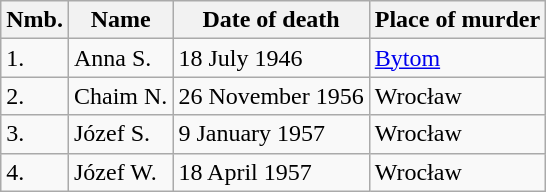<table class="wikitable sortable" style="margin-bottom: 10px;">
<tr>
<th>Nmb.</th>
<th>Name</th>
<th>Date of death</th>
<th>Place of murder</th>
</tr>
<tr>
<td>1.</td>
<td>Anna S.</td>
<td>18 July 1946</td>
<td><a href='#'>Bytom</a></td>
</tr>
<tr>
<td>2.</td>
<td>Chaim N.</td>
<td>26 November 1956</td>
<td>Wrocław</td>
</tr>
<tr>
<td>3.</td>
<td>Józef S.</td>
<td>9 January 1957</td>
<td>Wrocław</td>
</tr>
<tr>
<td>4.</td>
<td>Józef W.</td>
<td>18 April 1957</td>
<td>Wrocław</td>
</tr>
</table>
